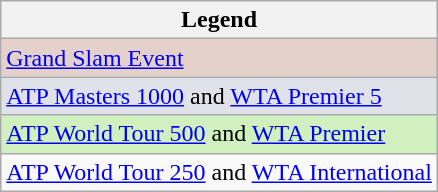<table class="wikitable">
<tr>
<th>Legend</th>
</tr>
<tr style=background:#e5d1cb;>
<td><a href='#'>Grand Slam Event</a></td>
</tr>
<tr style=background:#dfe2e9;>
<td><a href='#'>ATP Masters 1000</a> and <a href='#'>WTA Premier 5</a></td>
</tr>
<tr style=background:#d0f0c0;>
<td><a href='#'>ATP World Tour 500</a> and <a href='#'>WTA Premier</a></td>
</tr>
<tr group4style=background:#ffffff;>
<td><a href='#'>ATP World Tour 250</a> and <a href='#'>WTA International</a></td>
</tr>
</table>
